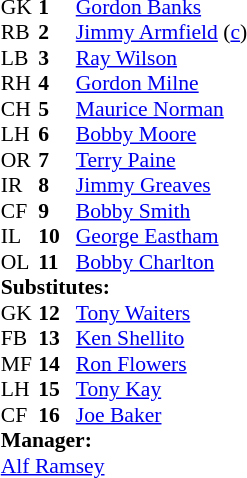<table style="font-size:90%; margin:0.2em auto;" cellspacing="0" cellpadding="0">
<tr>
<th width="25"></th>
<th width="25"></th>
</tr>
<tr>
<td>GK</td>
<td><strong>1</strong></td>
<td><a href='#'>Gordon Banks</a></td>
</tr>
<tr>
<td>RB</td>
<td><strong>2</strong></td>
<td><a href='#'>Jimmy Armfield</a> (<a href='#'>c</a>)</td>
</tr>
<tr>
<td>LB</td>
<td><strong>3</strong></td>
<td><a href='#'>Ray Wilson</a></td>
</tr>
<tr>
<td>RH</td>
<td><strong>4</strong></td>
<td><a href='#'>Gordon Milne</a></td>
</tr>
<tr>
<td>CH</td>
<td><strong>5</strong></td>
<td><a href='#'>Maurice Norman</a></td>
</tr>
<tr>
<td>LH</td>
<td><strong>6</strong></td>
<td><a href='#'>Bobby Moore</a></td>
</tr>
<tr>
<td>OR</td>
<td><strong>7</strong></td>
<td><a href='#'>Terry Paine</a></td>
</tr>
<tr>
<td>IR</td>
<td><strong>8</strong></td>
<td><a href='#'>Jimmy Greaves</a></td>
</tr>
<tr>
<td>CF</td>
<td><strong>9</strong></td>
<td><a href='#'>Bobby Smith</a></td>
</tr>
<tr>
<td>IL</td>
<td><strong>10</strong></td>
<td><a href='#'>George Eastham</a></td>
</tr>
<tr>
<td>OL</td>
<td><strong>11</strong></td>
<td><a href='#'>Bobby Charlton</a></td>
</tr>
<tr>
<td colspan=4><strong>Substitutes:</strong></td>
</tr>
<tr>
<td>GK</td>
<td><strong>12</strong></td>
<td><a href='#'>Tony Waiters</a></td>
</tr>
<tr>
<td>FB</td>
<td><strong>13</strong></td>
<td><a href='#'>Ken Shellito</a></td>
</tr>
<tr>
<td>MF</td>
<td><strong>14</strong></td>
<td><a href='#'>Ron Flowers</a></td>
</tr>
<tr>
<td>LH</td>
<td><strong>15</strong></td>
<td><a href='#'>Tony Kay</a></td>
</tr>
<tr>
<td>CF</td>
<td><strong>16</strong></td>
<td><a href='#'>Joe Baker</a></td>
</tr>
<tr>
<td colspan=4><strong>Manager:</strong></td>
</tr>
<tr>
<td colspan="4"> <a href='#'>Alf Ramsey</a></td>
</tr>
</table>
